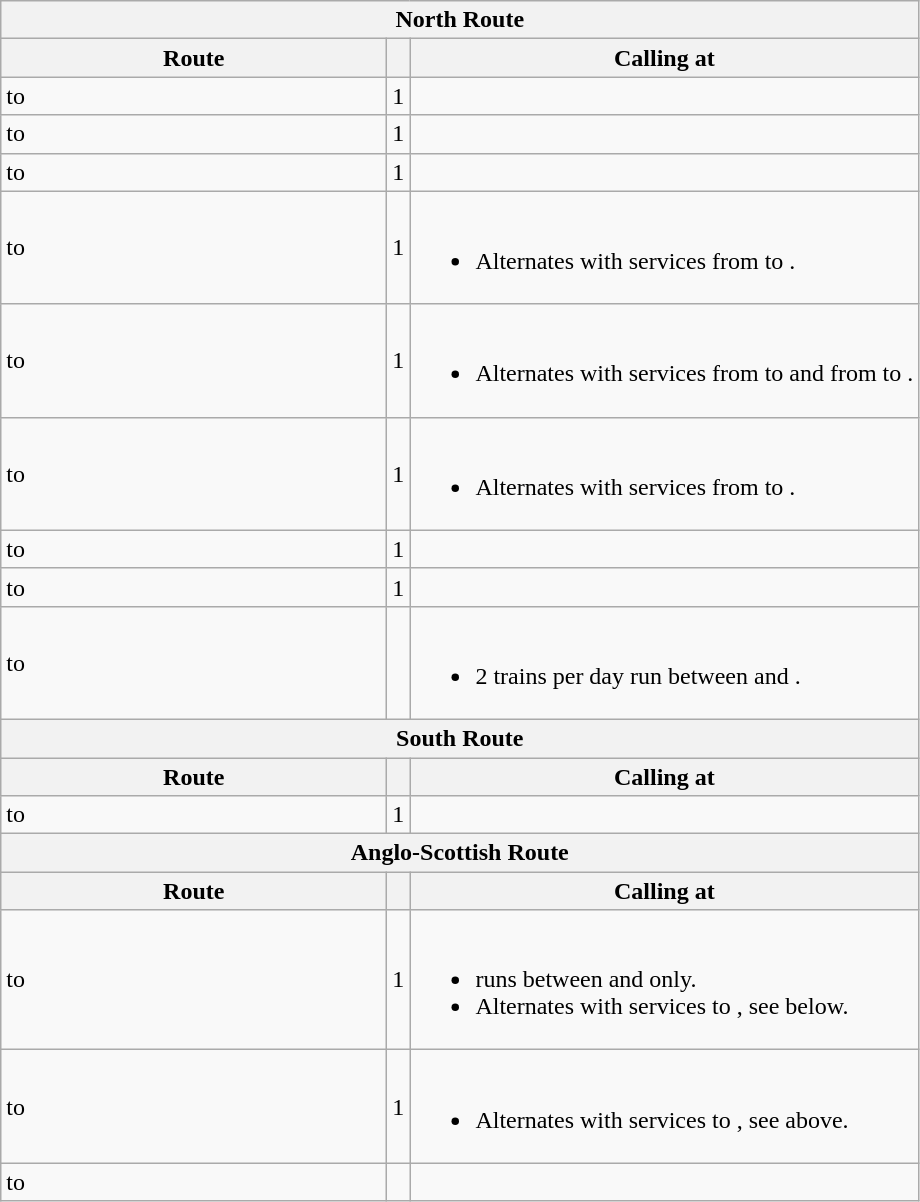<table class="wikitable">
<tr>
<th colspan="3"><strong>North Route</strong></th>
</tr>
<tr>
<th width="50"><strong>Route</strong></th>
<th></th>
<th><strong>Calling at</strong></th>
</tr>
<tr>
<td> to </td>
<td>1</td>
<td></td>
</tr>
<tr>
<td> to </td>
<td>1</td>
<td></td>
</tr>
<tr>
<td> to </td>
<td>1</td>
<td></td>
</tr>
<tr>
<td> to </td>
<td>1</td>
<td><br><ul><li>Alternates with services from  to .</li></ul></td>
</tr>
<tr>
<td> to </td>
<td>1</td>
<td><br><ul><li>Alternates with services from  to  and from  to .</li></ul></td>
</tr>
<tr>
<td> to </td>
<td>1</td>
<td><br><ul><li>Alternates with services from  to .</li></ul></td>
</tr>
<tr>
<td> to </td>
<td>1</td>
<td></td>
</tr>
<tr>
<td> to </td>
<td>1</td>
<td></td>
</tr>
<tr>
<td> to </td>
<td></td>
<td><br><ul><li>2 trains per day run between  and .</li></ul></td>
</tr>
<tr>
<th colspan="3"><strong>South Route</strong></th>
</tr>
<tr>
<th width="250"><strong>Route</strong></th>
<th></th>
<th><strong>Calling at</strong></th>
</tr>
<tr>
<td> to </td>
<td>1</td>
<td></td>
</tr>
<tr>
<th colspan="3"><strong>Anglo-Scottish Route</strong></th>
</tr>
<tr>
<th width="250"><strong>Route</strong></th>
<th></th>
<th><strong>Calling at</strong></th>
</tr>
<tr>
<td> to </td>
<td>1</td>
<td><br><ul><li> runs between  and  only.</li><li>Alternates with services to , see below.</li></ul></td>
</tr>
<tr>
<td> to </td>
<td>1</td>
<td><br><ul><li>Alternates with services to , see above.</li></ul></td>
</tr>
<tr>
<td> to </td>
<td></td>
<td></td>
</tr>
</table>
